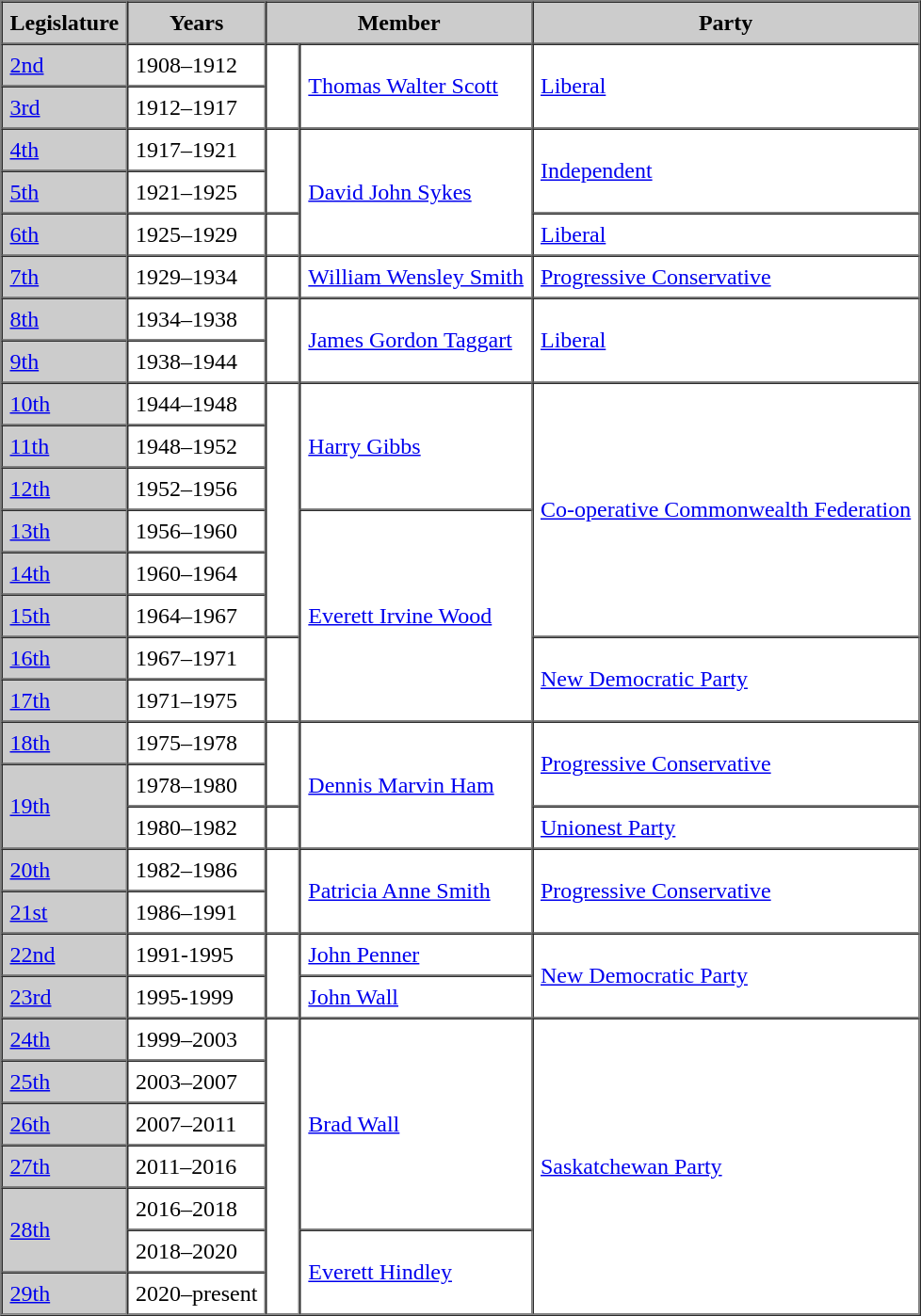<table border=1 cellpadding=5 cellspacing=0>
<tr bgcolor="CCCCCC">
<th>Legislature</th>
<th>Years</th>
<th colspan="2">Member</th>
<th>Party</th>
</tr>
<tr>
<td bgcolor="CCCCCC"><a href='#'>2nd</a></td>
<td>1908–1912</td>
<td rowspan="2" >   </td>
<td rowspan="2"><a href='#'>Thomas Walter Scott</a></td>
<td rowspan="2"><a href='#'>Liberal</a></td>
</tr>
<tr>
<td bgcolor="CCCCCC"><a href='#'>3rd</a></td>
<td>1912–1917</td>
</tr>
<tr>
<td bgcolor="CCCCCC"><a href='#'>4th</a></td>
<td>1917–1921</td>
<td rowspan="2" >   </td>
<td rowspan="3"><a href='#'>David John Sykes</a></td>
<td rowspan="2"><a href='#'>Independent</a></td>
</tr>
<tr>
<td bgcolor="CCCCCC"><a href='#'>5th</a></td>
<td>1921–1925</td>
</tr>
<tr>
<td bgcolor="CCCCCC"><a href='#'>6th</a></td>
<td>1925–1929</td>
<td>   </td>
<td><a href='#'>Liberal</a></td>
</tr>
<tr>
<td bgcolor="CCCCCC"><a href='#'>7th</a></td>
<td>1929–1934</td>
<td>   </td>
<td><a href='#'>William Wensley Smith</a></td>
<td><a href='#'>Progressive Conservative</a></td>
</tr>
<tr>
<td bgcolor="CCCCCC"><a href='#'>8th</a></td>
<td>1934–1938</td>
<td rowspan="2" >   </td>
<td rowspan="2"><a href='#'>James Gordon Taggart</a></td>
<td rowspan="2"><a href='#'>Liberal</a></td>
</tr>
<tr>
<td bgcolor="CCCCCC"><a href='#'>9th</a></td>
<td>1938–1944</td>
</tr>
<tr>
<td bgcolor="CCCCCC"><a href='#'>10th</a></td>
<td>1944–1948</td>
<td rowspan="6" >   </td>
<td rowspan="3"><a href='#'>Harry Gibbs</a></td>
<td rowspan="6"><a href='#'>Co-operative Commonwealth Federation</a></td>
</tr>
<tr>
<td bgcolor="CCCCCC"><a href='#'>11th</a></td>
<td>1948–1952</td>
</tr>
<tr>
<td bgcolor="CCCCCC"><a href='#'>12th</a></td>
<td>1952–1956</td>
</tr>
<tr>
<td bgcolor="CCCCCC"><a href='#'>13th</a></td>
<td>1956–1960</td>
<td rowspan="5"><a href='#'>Everett Irvine Wood</a></td>
</tr>
<tr>
<td bgcolor="CCCCCC"><a href='#'>14th</a></td>
<td>1960–1964</td>
</tr>
<tr>
<td bgcolor="CCCCCC"><a href='#'>15th</a></td>
<td>1964–1967</td>
</tr>
<tr>
<td bgcolor="CCCCCC"><a href='#'>16th</a></td>
<td>1967–1971</td>
<td rowspan="2" >   </td>
<td rowspan="2"><a href='#'>New Democratic Party</a></td>
</tr>
<tr>
<td bgcolor="CCCCCC"><a href='#'>17th</a></td>
<td>1971–1975</td>
</tr>
<tr>
<td bgcolor="CCCCCC"><a href='#'>18th</a></td>
<td>1975–1978</td>
<td rowspan="2" >   </td>
<td rowspan="3"><a href='#'>Dennis Marvin Ham</a></td>
<td rowspan="2"><a href='#'>Progressive Conservative</a></td>
</tr>
<tr>
<td rowspan="2" bgcolor="CCCCCC"><a href='#'>19th</a></td>
<td>1978–1980</td>
</tr>
<tr>
<td>1980–1982</td>
<td>   </td>
<td><a href='#'>Unionest Party</a></td>
</tr>
<tr>
<td bgcolor="CCCCCC"><a href='#'>20th</a></td>
<td>1982–1986</td>
<td rowspan="2" >   </td>
<td rowspan="2"><a href='#'>Patricia Anne Smith</a></td>
<td rowspan="2"><a href='#'>Progressive Conservative</a></td>
</tr>
<tr>
<td bgcolor="CCCCCC"><a href='#'>21st</a></td>
<td>1986–1991</td>
</tr>
<tr>
<td bgcolor="CCCCCC"><a href='#'>22nd</a></td>
<td>1991-1995</td>
<td rowspan="2" >   </td>
<td><a href='#'>John Penner</a></td>
<td rowspan="2"><a href='#'>New Democratic Party</a></td>
</tr>
<tr>
<td bgcolor="CCCCCC"><a href='#'>23rd</a></td>
<td>1995-1999</td>
<td><a href='#'>John Wall</a></td>
</tr>
<tr>
<td bgcolor="CCCCCC"><a href='#'>24th</a></td>
<td>1999–2003</td>
<td rowspan="7" >   </td>
<td rowspan="5"><a href='#'>Brad Wall</a></td>
<td rowspan="7"><a href='#'>Saskatchewan Party</a></td>
</tr>
<tr>
<td bgcolor="CCCCCC"><a href='#'>25th</a></td>
<td>2003–2007</td>
</tr>
<tr>
<td bgcolor="CCCCCC"><a href='#'>26th</a></td>
<td>2007–2011</td>
</tr>
<tr>
<td bgcolor="CCCCCC"><a href='#'>27th</a></td>
<td>2011–2016</td>
</tr>
<tr>
<td rowspan="2" bgcolor="CCCCCC"><a href='#'>28th</a></td>
<td>2016–2018</td>
</tr>
<tr>
<td>2018–2020</td>
<td rowspan="2"><a href='#'>Everett Hindley</a></td>
</tr>
<tr>
<td bgcolor="CCCCCC"><a href='#'>29th</a></td>
<td>2020–present</td>
</tr>
</table>
